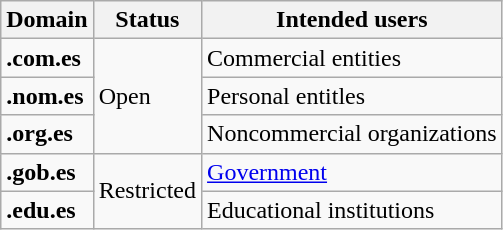<table class="wikitable">
<tr>
<th>Domain</th>
<th>Status</th>
<th>Intended users</th>
</tr>
<tr>
<td><strong>.com.es</strong></td>
<td rowspan="3">Open</td>
<td>Commercial entities</td>
</tr>
<tr>
<td><strong>.nom.es</strong></td>
<td>Personal entitles</td>
</tr>
<tr>
<td><strong>.org.es</strong></td>
<td>Noncommercial organizations</td>
</tr>
<tr>
<td><strong>.gob.es</strong></td>
<td rowspan="2">Restricted</td>
<td><a href='#'>Government</a></td>
</tr>
<tr>
<td><strong>.edu.es</strong></td>
<td>Educational institutions</td>
</tr>
</table>
